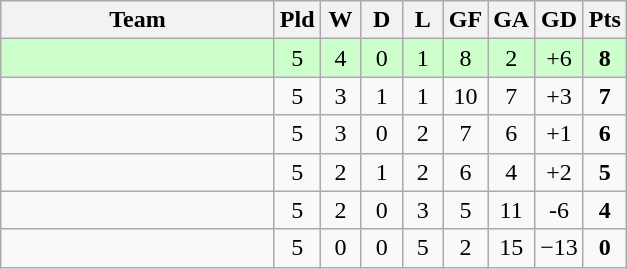<table class="wikitable" style="text-align:center;">
<tr>
<th width=175>Team</th>
<th width=20 abbr="Played">Pld</th>
<th width=20 abbr="Won">W</th>
<th width=20 abbr="Drawn">D</th>
<th width=20 abbr="Lost">L</th>
<th width=20 abbr="Goals for">GF</th>
<th width=20 abbr="Goals against">GA</th>
<th width=20 abbr="Goal difference">GD</th>
<th width=20 abbr="Points">Pts</th>
</tr>
<tr bgcolor=#ccffcc>
<td align=left></td>
<td>5</td>
<td>4</td>
<td>0</td>
<td>1</td>
<td>8</td>
<td>2</td>
<td>+6</td>
<td><strong>8</strong></td>
</tr>
<tr>
<td align=left></td>
<td>5</td>
<td>3</td>
<td>1</td>
<td>1</td>
<td>10</td>
<td>7</td>
<td>+3</td>
<td><strong>7</strong></td>
</tr>
<tr>
<td align=left></td>
<td>5</td>
<td>3</td>
<td>0</td>
<td>2</td>
<td>7</td>
<td>6</td>
<td>+1</td>
<td><strong>6</strong></td>
</tr>
<tr>
<td align=left></td>
<td>5</td>
<td>2</td>
<td>1</td>
<td>2</td>
<td>6</td>
<td>4</td>
<td>+2</td>
<td><strong>5</strong></td>
</tr>
<tr>
<td align=left></td>
<td>5</td>
<td>2</td>
<td>0</td>
<td>3</td>
<td>5</td>
<td>11</td>
<td>-6</td>
<td><strong>4</strong></td>
</tr>
<tr>
<td align=left></td>
<td>5</td>
<td>0</td>
<td>0</td>
<td>5</td>
<td>2</td>
<td>15</td>
<td>−13</td>
<td><strong>0</strong></td>
</tr>
</table>
